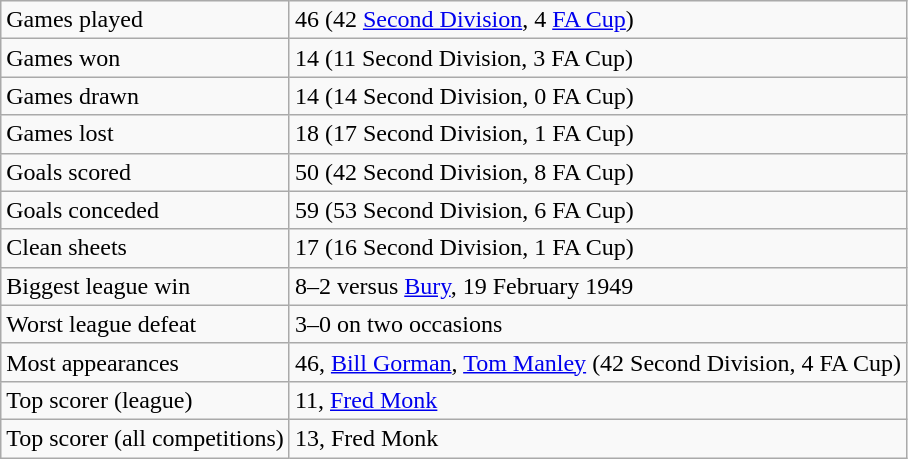<table class="wikitable">
<tr>
<td>Games played</td>
<td>46 (42 <a href='#'>Second Division</a>, 4 <a href='#'>FA Cup</a>)</td>
</tr>
<tr>
<td>Games won</td>
<td>14 (11 Second Division, 3 FA Cup)</td>
</tr>
<tr>
<td>Games drawn</td>
<td>14 (14 Second Division, 0 FA Cup)</td>
</tr>
<tr>
<td>Games lost</td>
<td>18 (17 Second Division, 1 FA Cup)</td>
</tr>
<tr>
<td>Goals scored</td>
<td>50 (42 Second Division, 8 FA Cup)</td>
</tr>
<tr>
<td>Goals conceded</td>
<td>59 (53 Second Division, 6 FA Cup)</td>
</tr>
<tr>
<td>Clean sheets</td>
<td>17 (16 Second Division, 1 FA Cup)</td>
</tr>
<tr>
<td>Biggest league win</td>
<td>8–2 versus <a href='#'>Bury</a>, 19 February 1949</td>
</tr>
<tr>
<td>Worst league defeat</td>
<td>3–0 on two occasions</td>
</tr>
<tr>
<td>Most appearances</td>
<td>46, <a href='#'>Bill Gorman</a>, <a href='#'>Tom Manley</a> (42 Second Division, 4 FA Cup)</td>
</tr>
<tr>
<td>Top scorer (league)</td>
<td>11, <a href='#'>Fred Monk</a></td>
</tr>
<tr>
<td>Top scorer (all competitions)</td>
<td>13, Fred Monk</td>
</tr>
</table>
